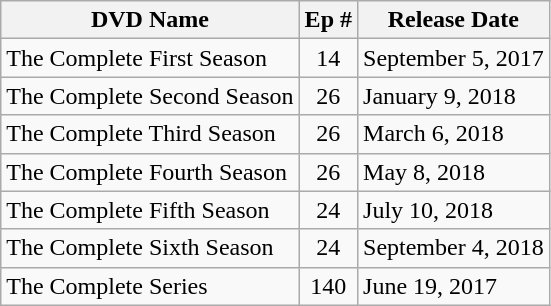<table class="wikitable" style="text-align:left">
<tr>
<th>DVD Name</th>
<th>Ep #</th>
<th>Release Date</th>
</tr>
<tr>
<td>The Complete First Season</td>
<td style="text-align:center;">14</td>
<td>September 5, 2017</td>
</tr>
<tr>
<td>The Complete Second Season</td>
<td style="text-align:center;">26</td>
<td>January 9, 2018</td>
</tr>
<tr>
<td>The Complete Third Season</td>
<td style="text-align:center;">26</td>
<td>March 6, 2018</td>
</tr>
<tr>
<td>The Complete Fourth Season</td>
<td style="text-align:center;">26</td>
<td>May 8, 2018</td>
</tr>
<tr>
<td>The Complete Fifth Season</td>
<td style="text-align:center;">24</td>
<td>July 10, 2018</td>
</tr>
<tr>
<td>The Complete Sixth Season</td>
<td style="text-align:center;">24</td>
<td>September 4, 2018</td>
</tr>
<tr>
<td>The Complete Series</td>
<td style="text-align:center;">140</td>
<td>June 19, 2017</td>
</tr>
</table>
